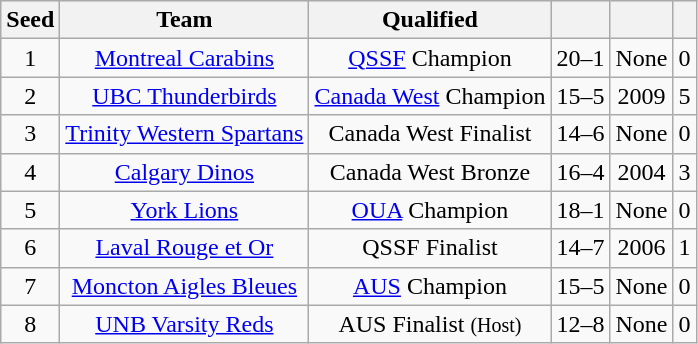<table class="wikitable sortable" style="text-align: center;">
<tr bgcolor="#efefef" align=center>
<th align=left>Seed</th>
<th align=left>Team</th>
<th align=left>Qualified</th>
<th align=left></th>
<th align=left></th>
<th align=left></th>
</tr>
<tr align=center>
<td>1</td>
<td><a href='#'>Montreal Carabins</a></td>
<td><a href='#'>QSSF</a> Champion</td>
<td>20–1</td>
<td>None</td>
<td>0</td>
</tr>
<tr align=center>
<td>2</td>
<td><a href='#'>UBC Thunderbirds</a></td>
<td><a href='#'>Canada West</a> Champion</td>
<td>15–5</td>
<td>2009</td>
<td>5</td>
</tr>
<tr align=center>
<td>3</td>
<td><a href='#'>Trinity Western Spartans</a></td>
<td>Canada West Finalist</td>
<td>14–6</td>
<td>None</td>
<td>0</td>
</tr>
<tr align=center>
<td>4</td>
<td><a href='#'>Calgary Dinos</a></td>
<td>Canada West Bronze</td>
<td>16–4</td>
<td>2004</td>
<td>3</td>
</tr>
<tr align=center>
<td>5</td>
<td><a href='#'>York Lions</a></td>
<td><a href='#'>OUA</a> Champion</td>
<td>18–1</td>
<td>None</td>
<td>0</td>
</tr>
<tr align=center>
<td>6</td>
<td><a href='#'>Laval Rouge et Or</a></td>
<td>QSSF Finalist</td>
<td>14–7</td>
<td>2006</td>
<td>1</td>
</tr>
<tr align=center>
<td>7</td>
<td><a href='#'>Moncton Aigles Bleues</a></td>
<td><a href='#'>AUS</a> Champion</td>
<td>15–5</td>
<td>None</td>
<td>0</td>
</tr>
<tr align=center>
<td>8</td>
<td><a href='#'>UNB Varsity Reds</a></td>
<td>AUS Finalist <small>(Host)</small></td>
<td>12–8</td>
<td>None</td>
<td>0</td>
</tr>
</table>
